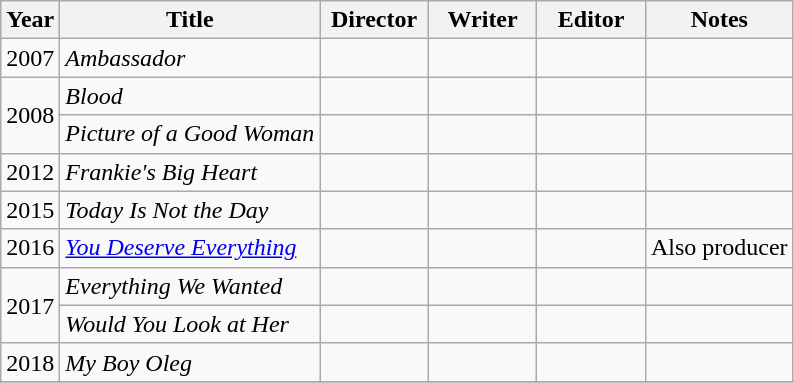<table class="wikitable"">
<tr>
<th>Year</th>
<th>Title</th>
<th width=65>Director</th>
<th width=65>Writer</th>
<th width=65>Editor</th>
<th>Notes</th>
</tr>
<tr>
<td>2007</td>
<td><em>Ambassador</em></td>
<td></td>
<td></td>
<td></td>
<td></td>
</tr>
<tr>
<td rowspan=2>2008</td>
<td><em>Blood</em></td>
<td></td>
<td></td>
<td></td>
<td></td>
</tr>
<tr>
<td><em>Picture of a Good Woman</em></td>
<td></td>
<td></td>
<td></td>
<td></td>
</tr>
<tr>
<td>2012</td>
<td><em>Frankie's Big Heart</em></td>
<td></td>
<td></td>
<td></td>
<td></td>
</tr>
<tr>
<td>2015</td>
<td><em>Today Is Not the Day</em></td>
<td></td>
<td></td>
<td></td>
<td></td>
</tr>
<tr>
<td>2016</td>
<td><em><a href='#'>You Deserve Everything</a></em></td>
<td></td>
<td></td>
<td></td>
<td>Also producer</td>
</tr>
<tr>
<td rowspan=2>2017</td>
<td><em>Everything We Wanted</em></td>
<td></td>
<td></td>
<td></td>
<td></td>
</tr>
<tr>
<td><em>Would You Look at Her</em></td>
<td></td>
<td></td>
<td></td>
<td></td>
</tr>
<tr>
<td>2018</td>
<td><em>My Boy Oleg</em></td>
<td></td>
<td></td>
<td></td>
<td></td>
</tr>
<tr>
</tr>
</table>
